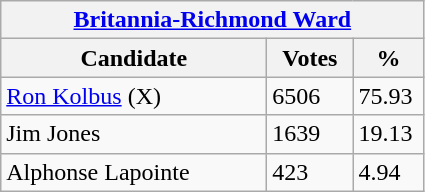<table class="wikitable">
<tr>
<th colspan="3"><a href='#'>Britannia-Richmond Ward</a></th>
</tr>
<tr>
<th style="width: 170px">Candidate</th>
<th style="width: 50px">Votes</th>
<th style="width: 40px">%</th>
</tr>
<tr>
<td><a href='#'>Ron Kolbus</a> (X)</td>
<td>6506</td>
<td>75.93</td>
</tr>
<tr>
<td>Jim Jones</td>
<td>1639</td>
<td>19.13</td>
</tr>
<tr>
<td>Alphonse Lapointe</td>
<td>423</td>
<td>4.94</td>
</tr>
</table>
